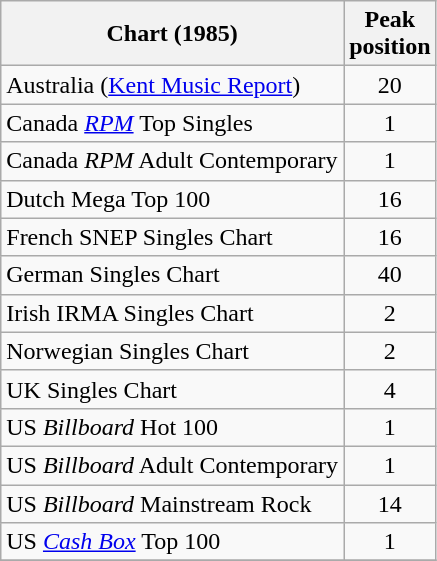<table class="wikitable sortable">
<tr>
<th>Chart (1985)</th>
<th>Peak<br>position</th>
</tr>
<tr>
<td>Australia (<a href='#'>Kent Music Report</a>)</td>
<td style="text-align:center;">20</td>
</tr>
<tr>
<td>Canada <em><a href='#'>RPM</a></em> Top Singles</td>
<td style="text-align:center;">1</td>
</tr>
<tr>
<td>Canada <em>RPM</em> Adult Contemporary</td>
<td style="text-align:center;">1</td>
</tr>
<tr>
<td>Dutch Mega Top 100</td>
<td align="center">16</td>
</tr>
<tr>
<td>French SNEP Singles Chart</td>
<td align="center">16</td>
</tr>
<tr>
<td>German Singles Chart</td>
<td align="center">40</td>
</tr>
<tr>
<td>Irish IRMA Singles Chart</td>
<td align="center">2</td>
</tr>
<tr>
<td>Norwegian Singles Chart</td>
<td align="center">2</td>
</tr>
<tr>
<td>UK Singles Chart</td>
<td align="center">4</td>
</tr>
<tr>
<td>US <em>Billboard</em> Hot 100</td>
<td align="center">1</td>
</tr>
<tr>
<td>US <em>Billboard</em> Adult Contemporary</td>
<td align="center">1</td>
</tr>
<tr>
<td>US <em>Billboard</em> Mainstream Rock</td>
<td align="center">14</td>
</tr>
<tr>
<td>US <a href='#'><em>Cash Box</em></a> Top 100</td>
<td align="center">1</td>
</tr>
<tr>
</tr>
</table>
